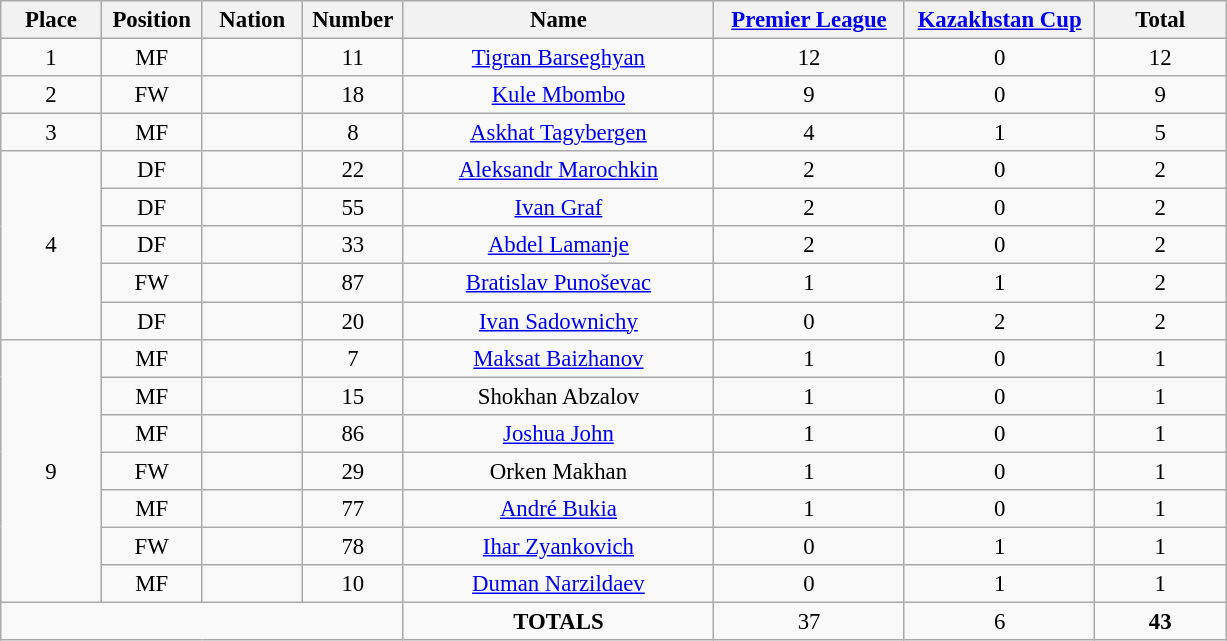<table class="wikitable" style="font-size: 95%; text-align: center;">
<tr>
<th width=60>Place</th>
<th width=60>Position</th>
<th width=60>Nation</th>
<th width=60>Number</th>
<th width=200>Name</th>
<th width=120><a href='#'>Premier League</a></th>
<th width=120><a href='#'>Kazakhstan Cup</a></th>
<th width=80><strong>Total</strong></th>
</tr>
<tr>
<td>1</td>
<td>MF</td>
<td></td>
<td>11</td>
<td><a href='#'>Tigran Barseghyan</a></td>
<td>12</td>
<td>0</td>
<td>12</td>
</tr>
<tr>
<td>2</td>
<td>FW</td>
<td></td>
<td>18</td>
<td><a href='#'>Kule Mbombo</a></td>
<td>9</td>
<td>0</td>
<td>9</td>
</tr>
<tr>
<td>3</td>
<td>MF</td>
<td></td>
<td>8</td>
<td><a href='#'>Askhat Tagybergen</a></td>
<td>4</td>
<td>1</td>
<td>5</td>
</tr>
<tr>
<td rowspan="5">4</td>
<td>DF</td>
<td></td>
<td>22</td>
<td><a href='#'>Aleksandr Marochkin</a></td>
<td>2</td>
<td>0</td>
<td>2</td>
</tr>
<tr>
<td>DF</td>
<td></td>
<td>55</td>
<td><a href='#'>Ivan Graf</a></td>
<td>2</td>
<td>0</td>
<td>2</td>
</tr>
<tr>
<td>DF</td>
<td></td>
<td>33</td>
<td><a href='#'>Abdel Lamanje</a></td>
<td>2</td>
<td>0</td>
<td>2</td>
</tr>
<tr>
<td>FW</td>
<td></td>
<td>87</td>
<td><a href='#'>Bratislav Punoševac</a></td>
<td>1</td>
<td>1</td>
<td>2</td>
</tr>
<tr>
<td>DF</td>
<td></td>
<td>20</td>
<td><a href='#'>Ivan Sadownichy</a></td>
<td>0</td>
<td>2</td>
<td>2</td>
</tr>
<tr>
<td rowspan="7">9</td>
<td>MF</td>
<td></td>
<td>7</td>
<td><a href='#'>Maksat Baizhanov</a></td>
<td>1</td>
<td>0</td>
<td>1</td>
</tr>
<tr>
<td>MF</td>
<td></td>
<td>15</td>
<td>Shokhan Abzalov</td>
<td>1</td>
<td>0</td>
<td>1</td>
</tr>
<tr>
<td>MF</td>
<td></td>
<td>86</td>
<td><a href='#'>Joshua John</a></td>
<td>1</td>
<td>0</td>
<td>1</td>
</tr>
<tr>
<td>FW</td>
<td></td>
<td>29</td>
<td>Orken Makhan</td>
<td>1</td>
<td>0</td>
<td>1</td>
</tr>
<tr>
<td>MF</td>
<td></td>
<td>77</td>
<td><a href='#'>André Bukia</a></td>
<td>1</td>
<td>0</td>
<td>1</td>
</tr>
<tr>
<td>FW</td>
<td></td>
<td>78</td>
<td><a href='#'>Ihar Zyankovich</a></td>
<td>0</td>
<td>1</td>
<td>1</td>
</tr>
<tr>
<td>MF</td>
<td></td>
<td>10</td>
<td><a href='#'>Duman Narzildaev</a></td>
<td>0</td>
<td>1</td>
<td>1</td>
</tr>
<tr>
<td colspan="4"></td>
<td><strong>TOTALS</strong></td>
<td>37</td>
<td>6</td>
<td><strong>43</strong></td>
</tr>
</table>
